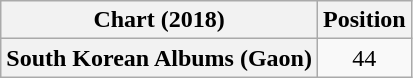<table class="wikitable sortable plainrowheaders" style="text-align:center">
<tr>
<th scope="col">Chart (2018)</th>
<th scope="col">Position</th>
</tr>
<tr>
<th scope="row">South Korean Albums (Gaon)</th>
<td>44</td>
</tr>
</table>
